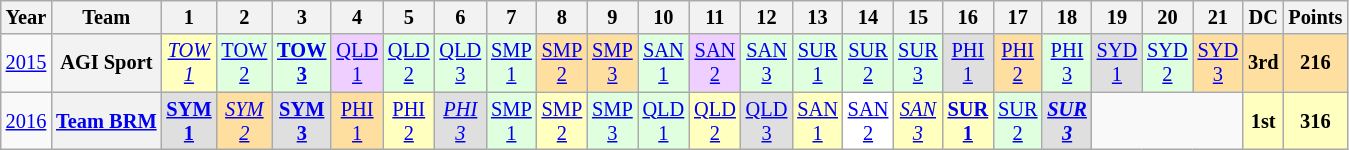<table class="wikitable" style="text-align:center; font-size:85%">
<tr>
<th>Year</th>
<th>Team</th>
<th>1</th>
<th>2</th>
<th>3</th>
<th>4</th>
<th>5</th>
<th>6</th>
<th>7</th>
<th>8</th>
<th>9</th>
<th>10</th>
<th>11</th>
<th>12</th>
<th>13</th>
<th>14</th>
<th>15</th>
<th>16</th>
<th>17</th>
<th>18</th>
<th>19</th>
<th>20</th>
<th>21</th>
<th>DC</th>
<th>Points</th>
</tr>
<tr>
<td><a href='#'>2015</a></td>
<th nowrap>AGI Sport</th>
<td style="background:#FFFFBF"><em><a href='#'>TOW<br>1</a></em><br></td>
<td style="background:#DFFFDF"><a href='#'>TOW<br>2</a><br></td>
<td style="background:#DFFFDF"><strong><a href='#'>TOW<br>3</a></strong><br></td>
<td style="background:#EFCFFF"><a href='#'>QLD<br>1</a><br></td>
<td style="background:#DFFFDF"><a href='#'>QLD<br>2</a><br></td>
<td style="background:#DFFFDF"><a href='#'>QLD<br>3</a><br></td>
<td style="background:#DFFFDF"><a href='#'>SMP<br>1</a><br></td>
<td style="background:#FFDF9F"><a href='#'>SMP<br>2</a><br></td>
<td style="background:#FFDF9F"><a href='#'>SMP<br>3</a><br></td>
<td style="background:#DFFFDF"><a href='#'>SAN<br>1</a><br></td>
<td style="background:#EFCFFF"><a href='#'>SAN<br>2</a><br></td>
<td style="background:#DFFFDF"><a href='#'>SAN<br>3</a><br></td>
<td style="background:#DFFFDF"><a href='#'>SUR<br>1</a><br></td>
<td style="background:#DFFFDF"><a href='#'>SUR<br>2</a><br></td>
<td style="background:#DFFFDF"><a href='#'>SUR<br>3</a><br></td>
<td style="background:#DFDFDF"><a href='#'>PHI<br>1</a><br></td>
<td style="background:#FFDF9F"><a href='#'>PHI<br>2</a><br></td>
<td style="background:#DFFFDF"><a href='#'>PHI<br>3</a><br></td>
<td style="background:#DFDFDF;"><a href='#'>SYD<br>1</a><br></td>
<td style="background:#DFFFDF;"><a href='#'>SYD<br>2</a><br></td>
<td style="background:#FFDF9F;"><a href='#'>SYD<br>3</a><br></td>
<th style="background:#FFDF9F">3rd</th>
<th style="background:#FFDF9F">216</th>
</tr>
<tr>
<td><a href='#'>2016</a></td>
<th nowrap><a href='#'>Team BRM</a></th>
<td style="background:#DFDFDF"><strong><a href='#'>SYM<br>1</a></strong><br></td>
<td style="background:#FFDF9F"><em><a href='#'>SYM<br>2</a></em><br></td>
<td style="background:#DFDFDF"><strong><a href='#'>SYM<br>3</a></strong><br></td>
<td style="background:#FFDF9F"><a href='#'>PHI<br>1</a><br></td>
<td style="background:#FFFFBF"><a href='#'>PHI<br>2</a><br></td>
<td style="background:#DFDFDF"><em><a href='#'>PHI<br>3</a></em><br></td>
<td style="background:#DFFFDF"><a href='#'>SMP<br>1</a><br></td>
<td style="background:#FFFFBF"><a href='#'>SMP<br>2</a><br></td>
<td style="background:#DFFFDF"><a href='#'>SMP<br>3</a><br></td>
<td style="background:#DFFFDF"><a href='#'>QLD<br>1</a><br></td>
<td style="background:#FFFFBF"><a href='#'>QLD<br>2</a><br></td>
<td style="background:#DFDFDF"><a href='#'>QLD<br>3</a><br></td>
<td style="background:#FFFFBF"><a href='#'>SAN<br>1</a><br></td>
<td style="background:#FFFFFF"><a href='#'>SAN<br>2</a><br></td>
<td style="background:#FFFFBF"><em><a href='#'>SAN<br>3</a></em><br></td>
<td style="background:#FFFFBF"><strong><a href='#'>SUR<br>1</a></strong><br></td>
<td style="background:#DFFFDF"><a href='#'>SUR<br>2</a><br></td>
<td style="background:#DFDFDF"><strong><em><a href='#'>SUR<br>3</a></em></strong><br></td>
<td colspan=3></td>
<th style="background:#FFFFBF">1st</th>
<th style="background:#FFFFBF">316</th>
</tr>
</table>
